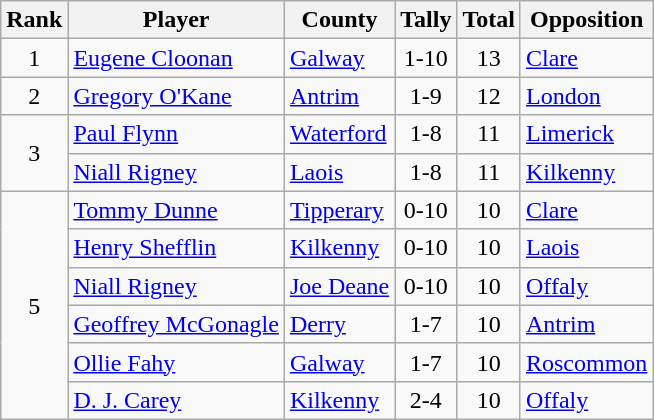<table class="wikitable">
<tr>
<th>Rank</th>
<th>Player</th>
<th>County</th>
<th>Tally</th>
<th>Total</th>
<th>Opposition</th>
</tr>
<tr>
<td rowspan=1 align=center>1</td>
<td><a href='#'>Eugene Cloonan</a></td>
<td><a href='#'>Galway</a></td>
<td align=center>1-10</td>
<td align=center>13</td>
<td><a href='#'>Clare</a></td>
</tr>
<tr>
<td rowspan=1 align=center>2</td>
<td><a href='#'>Gregory O'Kane</a></td>
<td><a href='#'>Antrim</a></td>
<td align=center>1-9</td>
<td align=center>12</td>
<td><a href='#'>London</a></td>
</tr>
<tr>
<td rowspan=2 align=center>3</td>
<td><a href='#'>Paul Flynn</a></td>
<td><a href='#'>Waterford</a></td>
<td align=center>1-8</td>
<td align=center>11</td>
<td><a href='#'>Limerick</a></td>
</tr>
<tr>
<td><a href='#'>Niall Rigney</a></td>
<td><a href='#'>Laois</a></td>
<td align=center>1-8</td>
<td align=center>11</td>
<td><a href='#'>Kilkenny</a></td>
</tr>
<tr>
<td rowspan=6 align=center>5</td>
<td><a href='#'>Tommy Dunne</a></td>
<td><a href='#'>Tipperary</a></td>
<td align=center>0-10</td>
<td align=center>10</td>
<td><a href='#'>Clare</a></td>
</tr>
<tr>
<td><a href='#'>Henry Shefflin</a></td>
<td><a href='#'>Kilkenny</a></td>
<td align=center>0-10</td>
<td align=center>10</td>
<td><a href='#'>Laois</a></td>
</tr>
<tr>
<td><a href='#'>Niall Rigney</a></td>
<td><a href='#'>Joe Deane</a></td>
<td align=center>0-10</td>
<td align=center>10</td>
<td><a href='#'>Offaly</a></td>
</tr>
<tr>
<td><a href='#'>Geoffrey McGonagle</a></td>
<td><a href='#'>Derry</a></td>
<td align=center>1-7</td>
<td align=center>10</td>
<td><a href='#'>Antrim</a></td>
</tr>
<tr>
<td><a href='#'>Ollie Fahy</a></td>
<td><a href='#'>Galway</a></td>
<td align=center>1-7</td>
<td align=center>10</td>
<td><a href='#'>Roscommon</a></td>
</tr>
<tr>
<td><a href='#'>D. J. Carey</a></td>
<td><a href='#'>Kilkenny</a></td>
<td align=center>2-4</td>
<td align=center>10</td>
<td><a href='#'>Offaly</a></td>
</tr>
</table>
